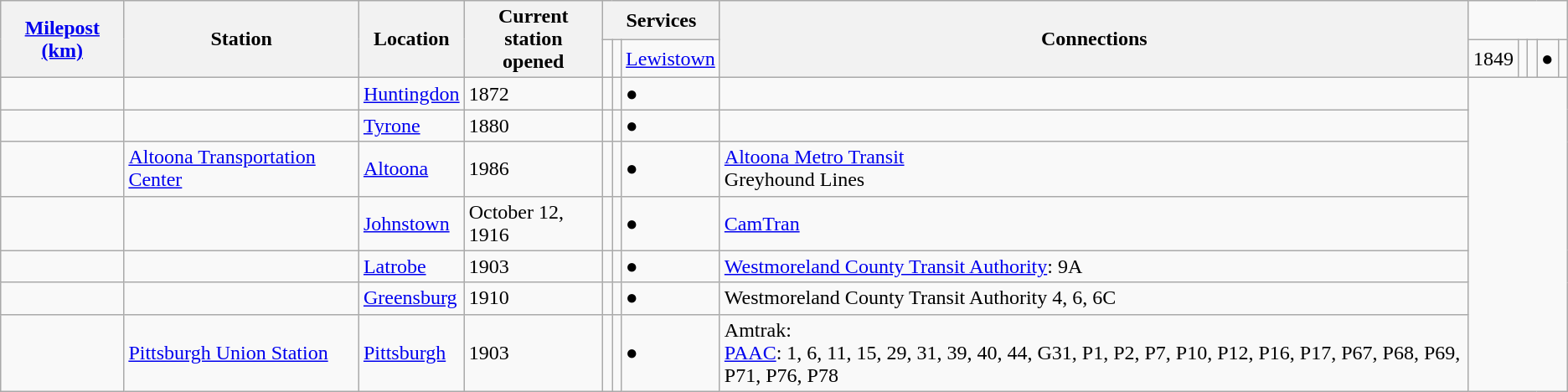<table class="wikitable">
<tr>
<th rowspan=2><a href='#'>Milepost (km)</a></th>
<th rowspan=2>Station</th>
<th rowspan=2>Location</th>
<th rowspan=2>Current station<br>opened</th>
<th colspan=3>Services</th>
<th rowspan=2>Connections<br></th>
</tr>
<tr>
<td></td>
<td></td>
<td><a href='#'>Lewistown</a></td>
<td>1849</td>
<td></td>
<td></td>
<td>●</td>
<td></td>
</tr>
<tr>
<td></td>
<td></td>
<td><a href='#'>Huntingdon</a></td>
<td>1872</td>
<td></td>
<td></td>
<td>●</td>
<td></td>
</tr>
<tr>
<td></td>
<td></td>
<td><a href='#'>Tyrone</a></td>
<td>1880</td>
<td></td>
<td></td>
<td>●</td>
<td></td>
</tr>
<tr>
<td></td>
<td><a href='#'>Altoona Transportation Center</a></td>
<td><a href='#'>Altoona</a></td>
<td>1986</td>
<td></td>
<td></td>
<td>●</td>
<td> <a href='#'>Altoona Metro Transit</a><br> Greyhound Lines</td>
</tr>
<tr>
<td></td>
<td></td>
<td><a href='#'>Johnstown</a></td>
<td>October 12, 1916</td>
<td></td>
<td></td>
<td>●</td>
<td> <a href='#'>CamTran</a></td>
</tr>
<tr>
<td></td>
<td></td>
<td><a href='#'>Latrobe</a></td>
<td>1903</td>
<td></td>
<td></td>
<td>●</td>
<td> <a href='#'>Westmoreland County Transit Authority</a>: 9A</td>
</tr>
<tr>
<td></td>
<td></td>
<td><a href='#'>Greensburg</a></td>
<td>1910</td>
<td></td>
<td></td>
<td>●</td>
<td> Westmoreland County Transit Authority 4, 6, 6C</td>
</tr>
<tr>
<td></td>
<td><a href='#'>Pittsburgh Union Station</a></td>
<td><a href='#'>Pittsburgh</a></td>
<td>1903</td>
<td></td>
<td></td>
<td>●</td>
<td> Amtrak: <br> <a href='#'>PAAC</a>: 1, 6, 11, 15, 29, 31, 39, 40, 44, G31, P1, P2, P7, P10, P12, P16, P17, P67, P68, P69, P71, P76, P78</td>
</tr>
</table>
